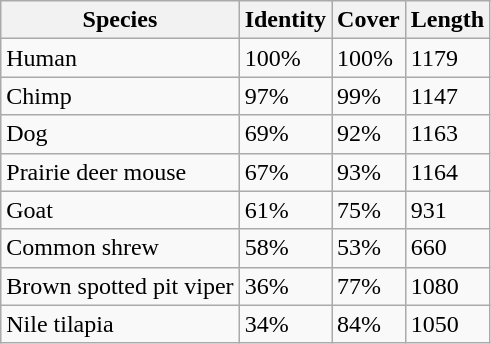<table class="wikitable">
<tr>
<th>Species</th>
<th>Identity</th>
<th>Cover</th>
<th>Length</th>
</tr>
<tr>
<td>Human</td>
<td>100%</td>
<td>100%</td>
<td>1179</td>
</tr>
<tr>
<td>Chimp</td>
<td>97%</td>
<td>99%</td>
<td>1147</td>
</tr>
<tr>
<td>Dog</td>
<td>69%</td>
<td>92%</td>
<td>1163</td>
</tr>
<tr>
<td>Prairie deer mouse</td>
<td>67%</td>
<td>93%</td>
<td>1164</td>
</tr>
<tr>
<td>Goat</td>
<td>61%</td>
<td>75%</td>
<td>931</td>
</tr>
<tr>
<td>Common shrew</td>
<td>58%</td>
<td>53%</td>
<td>660</td>
</tr>
<tr>
<td>Brown spotted pit viper</td>
<td>36%</td>
<td>77%</td>
<td>1080</td>
</tr>
<tr>
<td>Nile tilapia</td>
<td>34%</td>
<td>84%</td>
<td>1050</td>
</tr>
</table>
